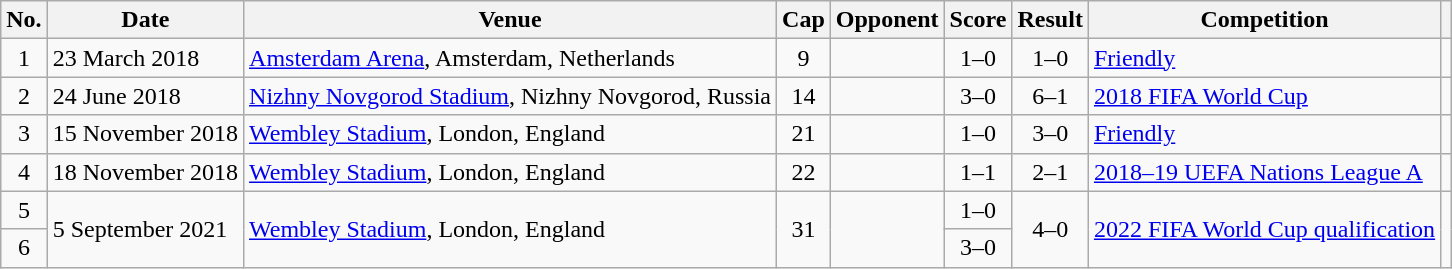<table class="wikitable sortable">
<tr>
<th scope="col">No.</th>
<th scope="col">Date</th>
<th scope="col">Venue</th>
<th scope="col">Cap</th>
<th scope="col">Opponent</th>
<th scope="col">Score</th>
<th scope="col">Result</th>
<th scope="col">Competition</th>
<th scope="col" class="unsortable"></th>
</tr>
<tr>
<td style="text-align: center;">1</td>
<td>23 March 2018</td>
<td><a href='#'>Amsterdam Arena</a>, Amsterdam, Netherlands</td>
<td style="text-align: center;">9</td>
<td></td>
<td style="text-align: center;">1–0</td>
<td style="text-align: center;">1–0</td>
<td><a href='#'>Friendly</a></td>
<td style="text-align: center;"></td>
</tr>
<tr>
<td style="text-align: center;">2</td>
<td>24 June 2018</td>
<td><a href='#'>Nizhny Novgorod Stadium</a>, Nizhny Novgorod, Russia</td>
<td style="text-align: center;">14</td>
<td></td>
<td style="text-align: center;">3–0</td>
<td style="text-align: center;">6–1</td>
<td><a href='#'>2018 FIFA World Cup</a></td>
<td style="text-align: center;"></td>
</tr>
<tr>
<td style="text-align: center;">3</td>
<td>15 November 2018</td>
<td><a href='#'>Wembley Stadium</a>, London, England</td>
<td style="text-align: center;">21</td>
<td></td>
<td style="text-align: center;">1–0</td>
<td style="text-align: center;">3–0</td>
<td><a href='#'>Friendly</a></td>
<td style="text-align: center;"></td>
</tr>
<tr>
<td style="text-align: center;">4</td>
<td>18 November 2018</td>
<td><a href='#'>Wembley Stadium</a>, London, England</td>
<td style="text-align: center;">22</td>
<td></td>
<td style="text-align: center;">1–1</td>
<td style="text-align: center;">2–1</td>
<td><a href='#'>2018–19 UEFA Nations League A</a></td>
<td style="text-align: center;"></td>
</tr>
<tr>
<td style="text-align: center;">5</td>
<td rowspan="2">5 September 2021</td>
<td rowspan="2"><a href='#'>Wembley Stadium</a>, London, England</td>
<td rowspan="2" style="text-align: center;">31</td>
<td rowspan="2"></td>
<td style="text-align: center;">1–0</td>
<td rowspan="2" style="text-align: center;">4–0</td>
<td rowspan="2"><a href='#'>2022 FIFA World Cup qualification</a></td>
<td rowspan="2" style="text-align: center;"></td>
</tr>
<tr>
<td style="text-align: center;">6</td>
<td style="text-align: center;">3–0</td>
</tr>
</table>
